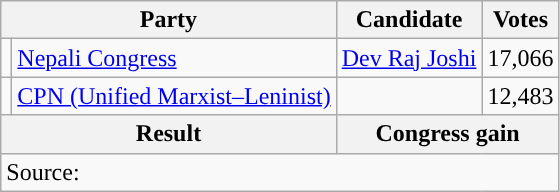<table class="wikitable">
<tr>
<th colspan="2">Party</th>
<th>Candidate</th>
<th>Votes</th>
</tr>
<tr>
<td style="background-color:"></td>
<td><a href='#'>Nepali Congress</a></td>
<td><a href='#'>Dev Raj Joshi</a></td>
<td>17,066</td>
</tr>
<tr>
<td style="background-color:"></td>
<td><a href='#'>CPN (Unified Marxist–Leninist)</a></td>
<td></td>
<td>12,483</td>
</tr>
<tr>
<th colspan="2">Result</th>
<th colspan="2">Congress gain</th>
</tr>
<tr>
<td colspan="4">Source: </td>
</tr>
</table>
